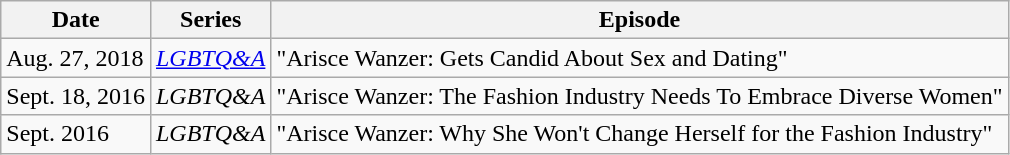<table class="wikitable sortable">
<tr>
<th>Date</th>
<th>Series</th>
<th>Episode</th>
</tr>
<tr>
<td>Aug. 27, 2018</td>
<td><em><a href='#'>LGBTQ&A</a></em></td>
<td>"Arisce Wanzer: Gets Candid About Sex and Dating"</td>
</tr>
<tr>
<td>Sept. 18, 2016</td>
<td><em>LGBTQ&A</em></td>
<td>"Arisce Wanzer: The Fashion Industry Needs To Embrace Diverse Women"</td>
</tr>
<tr>
<td>Sept. 2016</td>
<td><em>LGBTQ&A</em></td>
<td>"Arisce Wanzer: Why She Won't Change Herself for the Fashion Industry"</td>
</tr>
</table>
